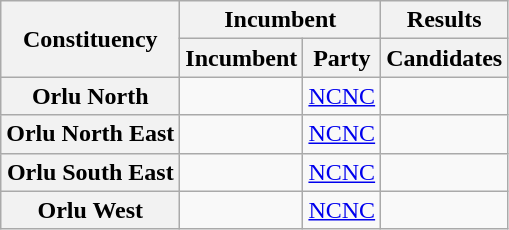<table class="wikitable sortable">
<tr>
<th rowspan="2">Constituency</th>
<th colspan="2">Incumbent</th>
<th>Results</th>
</tr>
<tr valign="bottom">
<th>Incumbent</th>
<th>Party</th>
<th>Candidates</th>
</tr>
<tr>
<th>Orlu North</th>
<td></td>
<td><a href='#'>NCNC</a></td>
<td nowrap=""></td>
</tr>
<tr>
<th>Orlu North East</th>
<td></td>
<td><a href='#'>NCNC</a></td>
<td nowrap=""></td>
</tr>
<tr>
<th>Orlu South East</th>
<td></td>
<td><a href='#'>NCNC</a></td>
<td nowrap=""></td>
</tr>
<tr>
<th>Orlu West</th>
<td></td>
<td><a href='#'>NCNC</a></td>
<td nowrap=""></td>
</tr>
</table>
